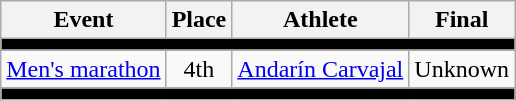<table class=wikitable>
<tr>
<th>Event</th>
<th>Place</th>
<th>Athlete</th>
<th>Final</th>
</tr>
<tr bgcolor=black>
<td colspan=4></td>
</tr>
<tr align=center>
<td><a href='#'>Men's marathon</a></td>
<td>4th</td>
<td align=left><a href='#'>Andarín Carvajal</a></td>
<td>Unknown</td>
</tr>
<tr bgcolor=black>
<td colspan=4></td>
</tr>
</table>
